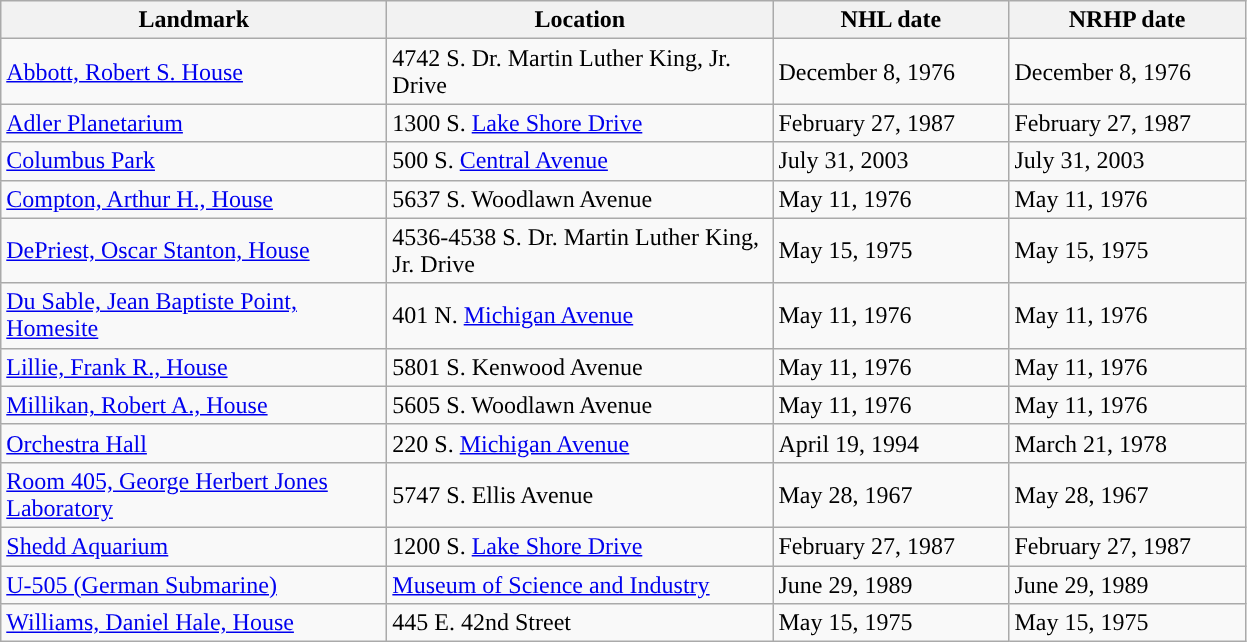<table class="wikitable">
<tr>
<th style="width:250px;">Landmark</th>
<th style="width:250px;">Location</th>
<th width="150">NHL date</th>
<th width="150">NRHP date</th>
</tr>
<tr>
<td><a href='#'>Abbott, Robert S. House</a></td>
<td>4742 S. Dr. Martin Luther King, Jr. Drive</td>
<td>December 8, 1976</td>
<td>December 8, 1976</td>
</tr>
<tr>
<td><a href='#'>Adler Planetarium</a></td>
<td>1300 S. <a href='#'>Lake Shore Drive</a></td>
<td>February 27, 1987</td>
<td>February 27, 1987</td>
</tr>
<tr>
<td><a href='#'>Columbus Park</a></td>
<td>500 S. <a href='#'>Central Avenue</a></td>
<td>July 31, 2003</td>
<td>July 31, 2003</td>
</tr>
<tr>
<td><a href='#'>Compton, Arthur H., House</a></td>
<td>5637 S. Woodlawn Avenue</td>
<td>May 11, 1976</td>
<td>May 11, 1976</td>
</tr>
<tr>
<td><a href='#'>DePriest, Oscar Stanton, House</a></td>
<td>4536-4538 S. Dr. Martin Luther King, Jr. Drive</td>
<td>May 15, 1975</td>
<td>May 15, 1975</td>
</tr>
<tr>
<td><a href='#'>Du Sable, Jean Baptiste Point, Homesite</a></td>
<td>401 N. <a href='#'>Michigan Avenue</a></td>
<td>May 11, 1976</td>
<td>May 11, 1976</td>
</tr>
<tr>
<td><a href='#'>Lillie, Frank R., House</a></td>
<td>5801 S. Kenwood Avenue</td>
<td>May 11, 1976</td>
<td>May 11, 1976</td>
</tr>
<tr>
<td><a href='#'>Millikan, Robert A., House</a></td>
<td>5605 S. Woodlawn Avenue</td>
<td>May 11, 1976</td>
<td>May 11, 1976</td>
</tr>
<tr>
<td><a href='#'>Orchestra Hall</a></td>
<td>220 S. <a href='#'>Michigan Avenue</a></td>
<td>April 19, 1994</td>
<td>March 21, 1978</td>
</tr>
<tr>
<td><a href='#'>Room 405, George Herbert Jones Laboratory</a></td>
<td>5747 S. Ellis Avenue</td>
<td>May 28, 1967</td>
<td>May 28, 1967</td>
</tr>
<tr>
<td><a href='#'>Shedd Aquarium</a></td>
<td>1200 S. <a href='#'>Lake Shore Drive</a></td>
<td>February 27, 1987</td>
<td>February 27, 1987</td>
</tr>
<tr>
<td><a href='#'>U-505 (German Submarine)</a></td>
<td><a href='#'>Museum of Science and Industry</a></td>
<td>June 29, 1989</td>
<td>June 29, 1989</td>
</tr>
<tr>
<td><a href='#'>Williams, Daniel Hale, House</a></td>
<td>445 E. 42nd Street</td>
<td>May 15, 1975</td>
<td>May 15, 1975</td>
</tr>
</table>
